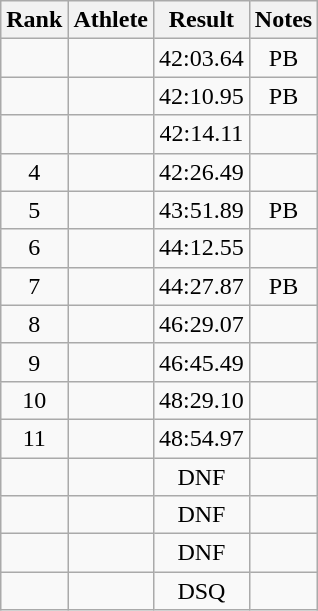<table class="wikitable" style="text-align:center">
<tr>
<th>Rank</th>
<th>Athlete</th>
<th>Result</th>
<th>Notes</th>
</tr>
<tr>
<td></td>
<td align=left></td>
<td>42:03.64</td>
<td>PB</td>
</tr>
<tr>
<td></td>
<td align=left></td>
<td>42:10.95</td>
<td>PB</td>
</tr>
<tr>
<td></td>
<td align=left></td>
<td>42:14.11</td>
<td></td>
</tr>
<tr>
<td>4</td>
<td align=left></td>
<td>42:26.49</td>
<td></td>
</tr>
<tr>
<td>5</td>
<td align=left></td>
<td>43:51.89</td>
<td>PB</td>
</tr>
<tr>
<td>6</td>
<td align=left></td>
<td>44:12.55</td>
<td></td>
</tr>
<tr>
<td>7</td>
<td align=left></td>
<td>44:27.87</td>
<td>PB</td>
</tr>
<tr>
<td>8</td>
<td align=left></td>
<td>46:29.07</td>
<td></td>
</tr>
<tr>
<td>9</td>
<td align=left></td>
<td>46:45.49</td>
<td></td>
</tr>
<tr>
<td>10</td>
<td align=left></td>
<td>48:29.10</td>
<td></td>
</tr>
<tr>
<td>11</td>
<td align=left></td>
<td>48:54.97</td>
<td></td>
</tr>
<tr>
<td></td>
<td align=left></td>
<td>DNF</td>
<td></td>
</tr>
<tr>
<td></td>
<td align=left></td>
<td>DNF</td>
<td></td>
</tr>
<tr>
<td></td>
<td align=left></td>
<td>DNF</td>
<td></td>
</tr>
<tr>
<td></td>
<td align=left></td>
<td>DSQ</td>
<td></td>
</tr>
</table>
